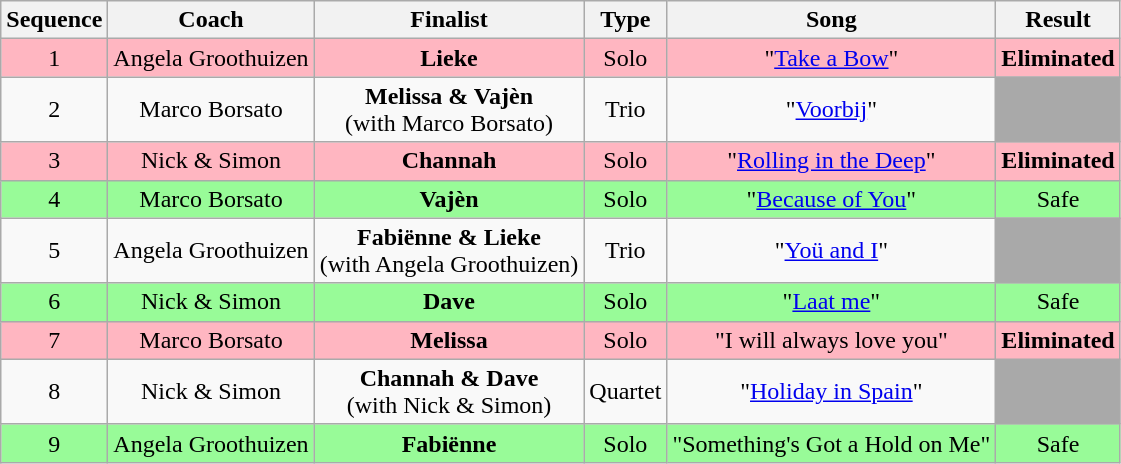<table class="wikitable" style="text-align: center; width: auto;">
<tr>
<th>Sequence</th>
<th>Coach</th>
<th>Finalist</th>
<th>Type</th>
<th>Song</th>
<th>Result</th>
</tr>
<tr bgcolor=lightpink>
<td>1</td>
<td>Angela Groothuizen</td>
<td><strong>Lieke</strong></td>
<td>Solo</td>
<td>"<a href='#'>Take a Bow</a>"</td>
<td><strong>Eliminated</strong></td>
</tr>
<tr>
<td>2</td>
<td>Marco Borsato</td>
<td><strong>Melissa & Vajèn</strong><br>(with Marco Borsato)</td>
<td>Trio</td>
<td>"<a href='#'>Voorbij</a>"</td>
<td bgcolor="darkgray"></td>
</tr>
<tr bgcolor=lightpink>
<td>3</td>
<td>Nick & Simon</td>
<td><strong>Channah</strong></td>
<td>Solo</td>
<td>"<a href='#'>Rolling in the Deep</a>"</td>
<td><strong>Eliminated</strong></td>
</tr>
<tr bgcolor=palegreen>
<td>4</td>
<td>Marco Borsato</td>
<td><strong>Vajèn</strong></td>
<td>Solo</td>
<td>"<a href='#'>Because of You</a>"</td>
<td>Safe</td>
</tr>
<tr>
<td>5</td>
<td>Angela Groothuizen</td>
<td><strong>Fabiënne & Lieke</strong><br>(with Angela Groothuizen)</td>
<td>Trio</td>
<td>"<a href='#'>Yoü and I</a>"</td>
<td bgcolor="darkgray"></td>
</tr>
<tr bgcolor=palegreen>
<td>6</td>
<td>Nick & Simon</td>
<td><strong>Dave</strong></td>
<td>Solo</td>
<td>"<a href='#'>Laat me</a>"</td>
<td>Safe</td>
</tr>
<tr bgcolor=lightpink>
<td>7</td>
<td>Marco Borsato</td>
<td><strong>Melissa</strong></td>
<td>Solo</td>
<td>"I will always love you"</td>
<td><strong>Eliminated</strong></td>
</tr>
<tr>
<td>8</td>
<td>Nick & Simon</td>
<td><strong>Channah & Dave</strong><br>(with Nick & Simon)</td>
<td>Quartet</td>
<td>"<a href='#'>Holiday in Spain</a>"</td>
<td bgcolor="darkgray"></td>
</tr>
<tr bgcolor=palegreen>
<td>9</td>
<td>Angela Groothuizen</td>
<td><strong>Fabiënne</strong></td>
<td>Solo</td>
<td>"Something's Got a Hold on Me"</td>
<td>Safe</td>
</tr>
</table>
